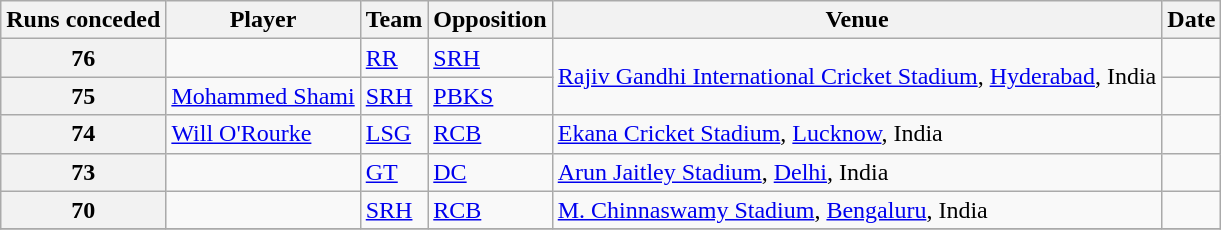<table class="wikitable">
<tr>
<th>Runs conceded</th>
<th>Player</th>
<th>Team</th>
<th>Opposition</th>
<th>Venue</th>
<th>Date</th>
</tr>
<tr>
<th>76</th>
<td></td>
<td><a href='#'>RR</a></td>
<td><a href='#'>SRH</a></td>
<td rowspan=2><a href='#'>Rajiv Gandhi International Cricket Stadium</a>, <a href='#'>Hyderabad</a>, India</td>
<td></td>
</tr>
<tr>
<th>75</th>
<td><a href='#'>Mohammed Shami</a></td>
<td><a href='#'>SRH</a></td>
<td><a href='#'>PBKS</a></td>
<td></td>
</tr>
<tr>
<th>74</th>
<td><a href='#'>Will O'Rourke</a></td>
<td><a href='#'>LSG</a></td>
<td><a href='#'>RCB</a></td>
<td><a href='#'>Ekana Cricket Stadium</a>, <a href='#'>Lucknow</a>, India</td>
<td></td>
</tr>
<tr>
<th>73</th>
<td></td>
<td><a href='#'>GT</a></td>
<td><a href='#'>DC</a></td>
<td><a href='#'>Arun Jaitley Stadium</a>, <a href='#'>Delhi</a>, India</td>
<td></td>
</tr>
<tr>
<th>70</th>
<td></td>
<td><a href='#'>SRH</a></td>
<td><a href='#'>RCB</a></td>
<td><a href='#'>M. Chinnaswamy Stadium</a>, <a href='#'>Bengaluru</a>, India</td>
<td></td>
</tr>
<tr>
</tr>
</table>
